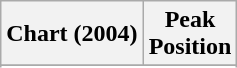<table class="wikitable">
<tr>
<th>Chart (2004)</th>
<th>Peak<br>Position</th>
</tr>
<tr>
</tr>
<tr>
</tr>
</table>
